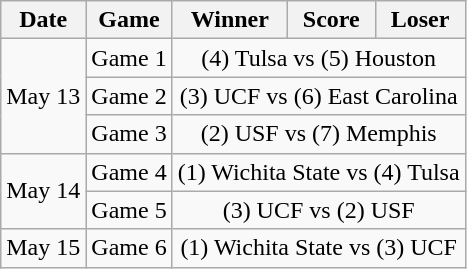<table class=wikitable align=center>
<tr>
<th>Date</th>
<th>Game</th>
<th>Winner</th>
<th>Score</th>
<th>Loser</th>
</tr>
<tr>
<td rowspan=3>May 13</td>
<td>Game 1</td>
<td colspan=3 align=center>(4) Tulsa vs (5) Houston</td>
</tr>
<tr>
<td>Game 2</td>
<td colspan=3 align=center>(3) UCF vs (6) East Carolina</td>
</tr>
<tr>
<td>Game 3</td>
<td colspan=3 align=center>(2) USF vs (7) Memphis</td>
</tr>
<tr>
<td rowspan=2>May 14</td>
<td>Game 4</td>
<td colspan=3 align=center>(1) Wichita State vs (4) Tulsa</td>
</tr>
<tr>
<td>Game 5</td>
<td colspan=3 align=center>(3) UCF vs (2) USF</td>
</tr>
<tr>
<td>May 15</td>
<td>Game 6</td>
<td colspan=3 align=center>(1) Wichita State vs (3) UCF</td>
</tr>
</table>
